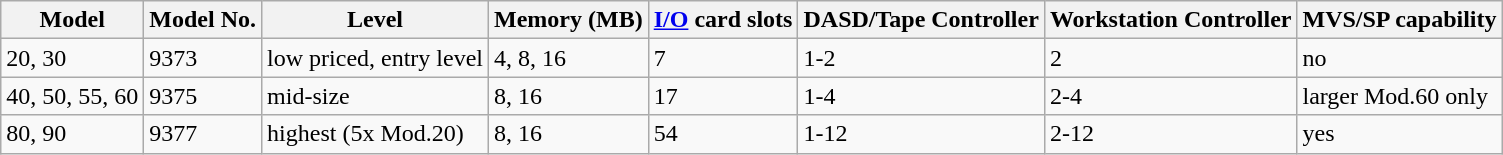<table class="wikitable">
<tr valign="top">
<th>Model</th>
<th>Model No.</th>
<th>Level</th>
<th>Memory (MB)</th>
<th><a href='#'>I/O</a> card slots</th>
<th>DASD/Tape Controller</th>
<th>Workstation Controller</th>
<th>MVS/SP capability</th>
</tr>
<tr valign="top">
<td>20, 30</td>
<td>9373</td>
<td>low priced, entry level</td>
<td>4, 8, 16</td>
<td>7</td>
<td>1-2</td>
<td>2</td>
<td>no</td>
</tr>
<tr valign="top">
<td>40, 50, 55, 60</td>
<td>9375</td>
<td>mid-size</td>
<td>8, 16</td>
<td>17</td>
<td>1-4</td>
<td>2-4</td>
<td>larger Mod.60 only</td>
</tr>
<tr valign="top">
<td>80, 90</td>
<td>9377</td>
<td>highest (5x Mod.20)</td>
<td>8, 16</td>
<td>54</td>
<td>1-12</td>
<td>2-12</td>
<td>yes</td>
</tr>
</table>
